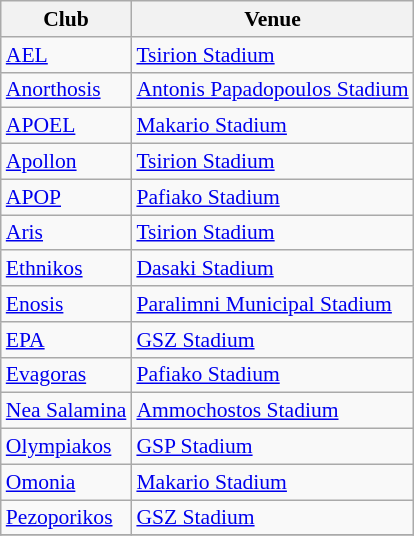<table class="wikitable" style="font-size:90%">
<tr>
<th>Club</th>
<th>Venue</th>
</tr>
<tr>
<td><a href='#'>AEL</a></td>
<td><a href='#'>Tsirion Stadium</a></td>
</tr>
<tr>
<td><a href='#'>Anorthosis</a></td>
<td><a href='#'>Antonis Papadopoulos Stadium</a></td>
</tr>
<tr>
<td><a href='#'>APOEL</a></td>
<td><a href='#'>Makario Stadium</a></td>
</tr>
<tr>
<td><a href='#'>Apollon</a></td>
<td><a href='#'>Tsirion Stadium</a></td>
</tr>
<tr>
<td><a href='#'>APOP</a></td>
<td><a href='#'>Pafiako Stadium</a></td>
</tr>
<tr>
<td><a href='#'>Aris</a></td>
<td><a href='#'>Tsirion Stadium</a></td>
</tr>
<tr>
<td><a href='#'>Ethnikos</a></td>
<td><a href='#'>Dasaki Stadium</a></td>
</tr>
<tr>
<td><a href='#'>Enosis</a></td>
<td><a href='#'>Paralimni Municipal Stadium</a></td>
</tr>
<tr>
<td><a href='#'>EPA</a></td>
<td><a href='#'>GSZ Stadium</a></td>
</tr>
<tr>
<td><a href='#'>Evagoras</a></td>
<td><a href='#'>Pafiako Stadium</a></td>
</tr>
<tr>
<td><a href='#'>Nea Salamina</a></td>
<td><a href='#'>Ammochostos Stadium</a></td>
</tr>
<tr>
<td><a href='#'>Olympiakos</a></td>
<td><a href='#'>GSP Stadium</a></td>
</tr>
<tr>
<td><a href='#'>Omonia</a></td>
<td><a href='#'>Makario Stadium</a></td>
</tr>
<tr>
<td><a href='#'>Pezoporikos</a></td>
<td><a href='#'>GSZ Stadium</a></td>
</tr>
<tr>
</tr>
</table>
